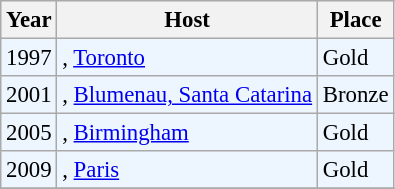<table class="wikitable" style="font-size: 95%">
<tr style="background:#efefef">
<th>Year</th>
<th>Host</th>
<th>Place</th>
</tr>
<tr bgcolor=#EDF6FF>
<td>1997</td>
<td>, <a href='#'>Toronto</a></td>
<td>Gold</td>
</tr>
<tr bgcolor=#EDF6FF>
<td>2001</td>
<td>, <a href='#'>Blumenau, Santa Catarina</a></td>
<td>Bronze</td>
</tr>
<tr bgcolor=#EDF6FF>
<td>2005</td>
<td>, <a href='#'>Birmingham</a></td>
<td>Gold</td>
</tr>
<tr bgcolor=#EDF6FF>
<td>2009</td>
<td>, <a href='#'>Paris</a></td>
<td>Gold</td>
</tr>
<tr bgcolor=#EDF6FF>
</tr>
</table>
